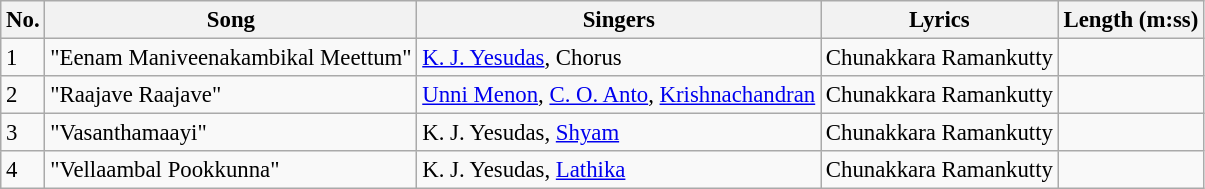<table class="wikitable" style="font-size:95%;">
<tr>
<th>No.</th>
<th>Song</th>
<th>Singers</th>
<th>Lyrics</th>
<th>Length (m:ss)</th>
</tr>
<tr>
<td>1</td>
<td>"Eenam Maniveenakambikal Meettum"</td>
<td><a href='#'>K. J. Yesudas</a>, Chorus</td>
<td>Chunakkara Ramankutty</td>
<td></td>
</tr>
<tr>
<td>2</td>
<td>"Raajave Raajave"</td>
<td><a href='#'>Unni Menon</a>, <a href='#'>C. O. Anto</a>, <a href='#'>Krishnachandran</a></td>
<td>Chunakkara Ramankutty</td>
<td></td>
</tr>
<tr>
<td>3</td>
<td>"Vasanthamaayi"</td>
<td>K. J. Yesudas, <a href='#'>Shyam</a></td>
<td>Chunakkara Ramankutty</td>
<td></td>
</tr>
<tr>
<td>4</td>
<td>"Vellaambal Pookkunna"</td>
<td>K. J. Yesudas, <a href='#'>Lathika</a></td>
<td>Chunakkara Ramankutty</td>
<td></td>
</tr>
</table>
